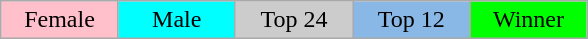<table class="wikitable" style="margin:1em auto; text-align:center;">
<tr>
<td style="background:pink; width:14%;">Female</td>
<td style="background:cyan; width:14%;">Male</td>
<td style="background:#ccc; width:14%;">Top 24</td>
<td style="background:#8ab8e6; width:14%;">Top 12</td>
<td style="background:lime; width:14%;">Winner</td>
</tr>
</table>
